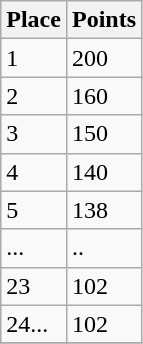<table class="wikitable">
<tr>
<th>Place</th>
<th>Points</th>
</tr>
<tr>
<td>1</td>
<td>200</td>
</tr>
<tr>
<td>2</td>
<td>160</td>
</tr>
<tr>
<td>3</td>
<td>150</td>
</tr>
<tr>
<td>4</td>
<td>140</td>
</tr>
<tr>
<td>5</td>
<td>138</td>
</tr>
<tr>
<td>...</td>
<td>..</td>
</tr>
<tr>
<td>23</td>
<td>102</td>
</tr>
<tr>
<td>24...</td>
<td>102</td>
</tr>
<tr>
</tr>
</table>
